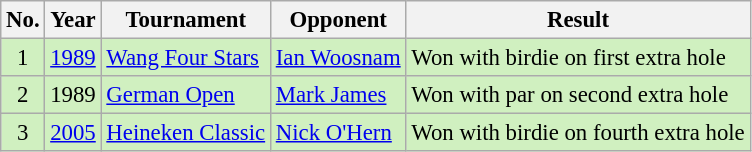<table class="wikitable" style="font-size:95%;">
<tr>
<th>No.</th>
<th>Year</th>
<th>Tournament</th>
<th>Opponent</th>
<th>Result</th>
</tr>
<tr style="background:#D0F0C0;">
<td align=center>1</td>
<td><a href='#'>1989</a></td>
<td><a href='#'>Wang Four Stars</a></td>
<td> <a href='#'>Ian Woosnam</a></td>
<td>Won with birdie on first extra hole</td>
</tr>
<tr style="background:#D0F0C0;">
<td align=center>2</td>
<td>1989</td>
<td><a href='#'>German Open</a></td>
<td> <a href='#'>Mark James</a></td>
<td>Won with par on second extra hole</td>
</tr>
<tr style="background:#D0F0C0;">
<td align=center>3</td>
<td><a href='#'>2005</a></td>
<td><a href='#'>Heineken Classic</a></td>
<td> <a href='#'>Nick O'Hern</a></td>
<td>Won with birdie on fourth extra hole</td>
</tr>
</table>
